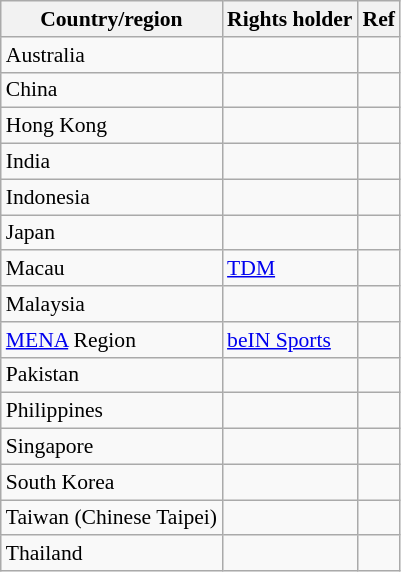<table class="wikitable" style="font-size: 90%">
<tr>
<th>Country/region</th>
<th>Rights holder</th>
<th>Ref</th>
</tr>
<tr>
<td>Australia</td>
<td></td>
<td></td>
</tr>
<tr>
<td>China</td>
<td></td>
<td></td>
</tr>
<tr>
<td>Hong Kong</td>
<td></td>
<td></td>
</tr>
<tr>
<td>India</td>
<td></td>
<td></td>
</tr>
<tr>
<td>Indonesia</td>
<td></td>
<td></td>
</tr>
<tr>
<td>Japan</td>
<td></td>
<td></td>
</tr>
<tr>
<td>Macau</td>
<td><a href='#'>TDM</a></td>
<td></td>
</tr>
<tr>
<td>Malaysia</td>
<td></td>
<td></td>
</tr>
<tr>
<td><a href='#'>MENA</a> Region</td>
<td><a href='#'>beIN Sports</a></td>
<td></td>
</tr>
<tr>
<td>Pakistan</td>
<td></td>
<td></td>
</tr>
<tr>
<td>Philippines</td>
<td></td>
<td></td>
</tr>
<tr>
<td>Singapore</td>
<td></td>
<td></td>
</tr>
<tr>
<td>South Korea</td>
<td></td>
<td></td>
</tr>
<tr>
<td>Taiwan (Chinese Taipei)</td>
<td></td>
<td></td>
</tr>
<tr>
<td>Thailand</td>
<td></td>
<td></td>
</tr>
</table>
